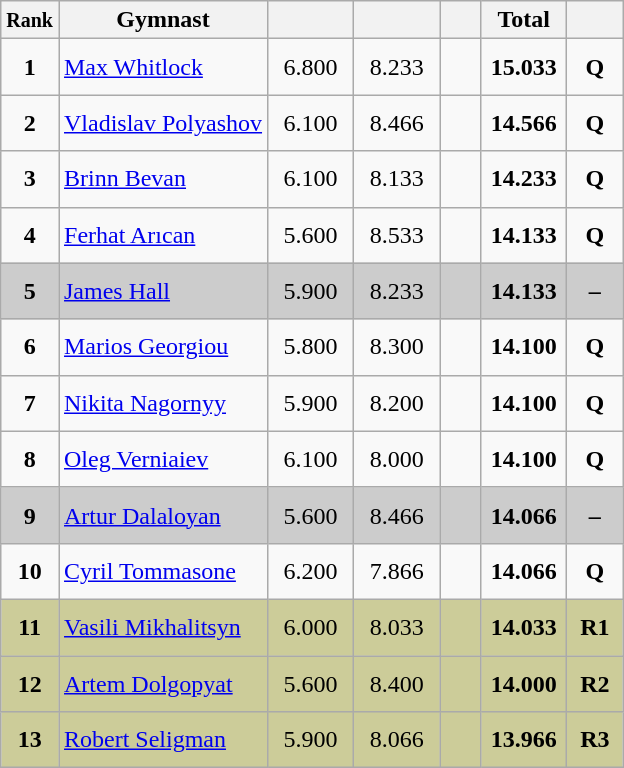<table style="text-align:center;" class="wikitable sortable">
<tr>
<th scope="col" style="width:15px;"><small>Rank</small></th>
<th scope="col" style="width:175;">Gymnast</th>
<th scope="col" style="width:50px;"><small></small></th>
<th scope="col" style="width:50px;"><small></small></th>
<th scope="col" style="width:20px;"><small></small></th>
<th scope="col" style="width:50px;">Total</th>
<th scope="col" style="width:30px;"><small></small></th>
</tr>
<tr>
<td scope="row" style="text-align:center"><strong>1</strong></td>
<td style="height:30px; text-align:left;"> <a href='#'>Max Whitlock</a></td>
<td>6.800</td>
<td>8.233</td>
<td></td>
<td><strong>15.033</strong></td>
<td><strong>Q</strong></td>
</tr>
<tr>
<td scope="row" style="text-align:center"><strong>2</strong></td>
<td style="height:30px; text-align:left;"> <a href='#'>Vladislav Polyashov</a></td>
<td>6.100</td>
<td>8.466</td>
<td></td>
<td><strong>14.566</strong></td>
<td><strong>Q</strong></td>
</tr>
<tr>
<td scope="row" style="text-align:center"><strong>3</strong></td>
<td style="height:30px; text-align:left;"> <a href='#'>Brinn Bevan</a></td>
<td>6.100</td>
<td>8.133</td>
<td></td>
<td><strong>14.233</strong></td>
<td><strong>Q</strong></td>
</tr>
<tr>
<td scope="row" style="text-align:center"><strong>4</strong></td>
<td style="height:30px; text-align:left;"> <a href='#'>Ferhat Arıcan</a></td>
<td>5.600</td>
<td>8.533</td>
<td></td>
<td><strong>14.133</strong></td>
<td><strong>Q</strong></td>
</tr>
<tr style="background:#cccccc;">
<td scope="row" style="text-align:center"><strong>5</strong></td>
<td style="height:30px; text-align:left;"> <a href='#'>James Hall</a></td>
<td>5.900</td>
<td>8.233</td>
<td></td>
<td><strong>14.133</strong></td>
<td><strong>–</strong></td>
</tr>
<tr>
<td scope="row" style="text-align:center"><strong>6</strong></td>
<td style="height:30px; text-align:left;"> <a href='#'>Marios Georgiou</a></td>
<td>5.800</td>
<td>8.300</td>
<td></td>
<td><strong>14.100</strong></td>
<td><strong>Q</strong></td>
</tr>
<tr>
<td scope="row" style="text-align:center"><strong>7</strong></td>
<td style="height:30px; text-align:left;"> <a href='#'>Nikita Nagornyy</a></td>
<td>5.900</td>
<td>8.200</td>
<td></td>
<td><strong>14.100</strong></td>
<td><strong>Q</strong></td>
</tr>
<tr>
<td scope="row" style="text-align:center"><strong>8</strong></td>
<td style="height:30px; text-align:left;"> <a href='#'>Oleg Verniaiev</a></td>
<td>6.100</td>
<td>8.000</td>
<td></td>
<td><strong>14.100</strong></td>
<td><strong>Q</strong></td>
</tr>
<tr style="background:#cccccc;">
<td scope="row" style="text-align:center"><strong>9</strong></td>
<td style="height:30px; text-align:left;"> <a href='#'>Artur Dalaloyan</a></td>
<td>5.600</td>
<td>8.466</td>
<td></td>
<td><strong>14.066</strong></td>
<td><strong>–</strong></td>
</tr>
<tr>
<td scope="row" style="text-align:center"><strong>10</strong></td>
<td style="height:30px; text-align:left;"> <a href='#'>Cyril Tommasone</a></td>
<td>6.200</td>
<td>7.866</td>
<td></td>
<td><strong>14.066</strong></td>
<td><strong>Q</strong></td>
</tr>
<tr style="background:#cccc99;">
<td scope="row" style="text-align:center"><strong>11</strong></td>
<td style="height:30px; text-align:left;"> <a href='#'>Vasili Mikhalitsyn</a></td>
<td>6.000</td>
<td>8.033</td>
<td></td>
<td><strong>14.033</strong></td>
<td><strong>R1</strong></td>
</tr>
<tr style="background:#cccc99;">
<td scope="row" style="text-align:center"><strong>12</strong></td>
<td style="height:30px; text-align:left;"> <a href='#'>Artem Dolgopyat</a></td>
<td>5.600</td>
<td>8.400</td>
<td></td>
<td><strong>14.000</strong></td>
<td><strong>R2</strong></td>
</tr>
<tr style="background:#cccc99;">
<td scope="row" style="text-align:center"><strong>13</strong></td>
<td style="height:30px; text-align:left;"> <a href='#'>Robert Seligman</a></td>
<td>5.900</td>
<td>8.066</td>
<td></td>
<td><strong>13.966</strong></td>
<td><strong>R3</strong></td>
</tr>
</table>
